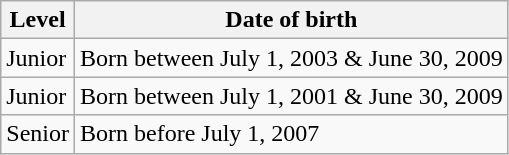<table class="wikitable unsortable" style="text-align:left">
<tr>
<th scope="col">Level</th>
<th scope="col">Date of birth</th>
</tr>
<tr>
<td>Junior <em></em></td>
<td>Born between July 1, 2003 & June 30, 2009</td>
</tr>
<tr>
<td>Junior <em></em></td>
<td>Born between July 1, 2001 & June 30, 2009</td>
</tr>
<tr>
<td>Senior <em></em></td>
<td>Born before July 1, 2007</td>
</tr>
</table>
